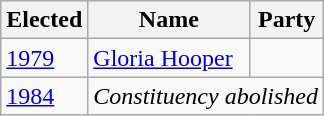<table class="wikitable">
<tr>
<th>Elected</th>
<th>Name</th>
<th colspan=2>Party</th>
</tr>
<tr>
<td><a href='#'>1979</a></td>
<td><a href='#'>Gloria Hooper</a></td>
<td></td>
</tr>
<tr>
<td><a href='#'>1984</a></td>
<td colspan="3"><em>Constituency abolished</em></td>
</tr>
</table>
